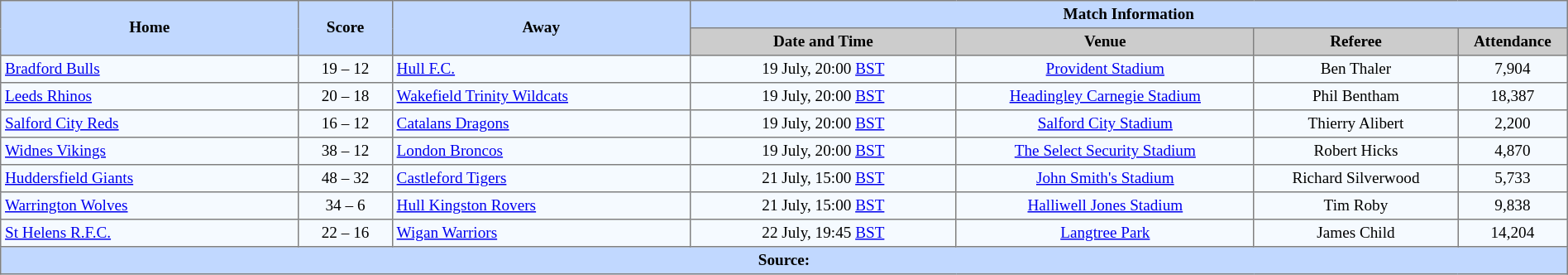<table border=1 style="border-collapse:collapse; font-size:80%; text-align:center;" cellpadding=3 cellspacing=0 width=100%>
<tr bgcolor=#C1D8FF>
<th rowspan=2 width=19%>Home</th>
<th rowspan=2 width=6%>Score</th>
<th rowspan=2 width=19%>Away</th>
<th colspan=6>Match Information</th>
</tr>
<tr bgcolor=#CCCCCC>
<th width=17%>Date and Time</th>
<th width=19%>Venue</th>
<th width=13%>Referee</th>
<th width=7%>Attendance</th>
</tr>
<tr bgcolor=#F5FAFF>
<td align=left> <a href='#'>Bradford Bulls</a></td>
<td>19 – 12</td>
<td align=left> <a href='#'>Hull F.C.</a></td>
<td>19 July, 20:00 <a href='#'>BST</a></td>
<td><a href='#'>Provident Stadium</a></td>
<td>Ben Thaler</td>
<td>7,904</td>
</tr>
<tr bgcolor=#F5FAFF>
<td align=left> <a href='#'>Leeds Rhinos</a></td>
<td>20 – 18</td>
<td align=left> <a href='#'>Wakefield Trinity Wildcats</a></td>
<td>19 July, 20:00 <a href='#'>BST</a></td>
<td><a href='#'>Headingley Carnegie Stadium</a></td>
<td>Phil Bentham</td>
<td>18,387</td>
</tr>
<tr bgcolor=#F5FAFF>
<td align=left> <a href='#'>Salford City Reds</a></td>
<td>16 – 12</td>
<td align=left> <a href='#'>Catalans Dragons</a></td>
<td>19 July, 20:00 <a href='#'>BST</a></td>
<td><a href='#'>Salford City Stadium</a></td>
<td>Thierry Alibert</td>
<td>2,200</td>
</tr>
<tr bgcolor=#F5FAFF>
<td align=left> <a href='#'>Widnes Vikings</a></td>
<td>38 – 12</td>
<td align=left> <a href='#'>London Broncos</a></td>
<td>19 July, 20:00 <a href='#'>BST</a></td>
<td><a href='#'>The Select Security Stadium</a></td>
<td>Robert Hicks</td>
<td>4,870</td>
</tr>
<tr bgcolor=#F5FAFF>
<td align=left> <a href='#'>Huddersfield Giants</a></td>
<td>48 – 32</td>
<td align=left> <a href='#'>Castleford Tigers</a></td>
<td>21 July, 15:00 <a href='#'>BST</a></td>
<td><a href='#'>John Smith's Stadium</a></td>
<td>Richard Silverwood</td>
<td>5,733</td>
</tr>
<tr bgcolor=#F5FAFF>
<td align=left> <a href='#'>Warrington Wolves</a></td>
<td>34 – 6</td>
<td align=left> <a href='#'>Hull Kingston Rovers</a></td>
<td>21 July, 15:00 <a href='#'>BST</a></td>
<td><a href='#'>Halliwell Jones Stadium</a></td>
<td>Tim Roby</td>
<td>9,838</td>
</tr>
<tr bgcolor=#F5FAFF>
<td align=left> <a href='#'>St Helens R.F.C.</a></td>
<td>22 – 16</td>
<td align=left> <a href='#'>Wigan Warriors</a></td>
<td>22 July, 19:45 <a href='#'>BST</a></td>
<td><a href='#'>Langtree Park</a></td>
<td>James Child</td>
<td>14,204</td>
</tr>
<tr bgcolor=#C1D8FF>
<th colspan=12>Source:</th>
</tr>
</table>
